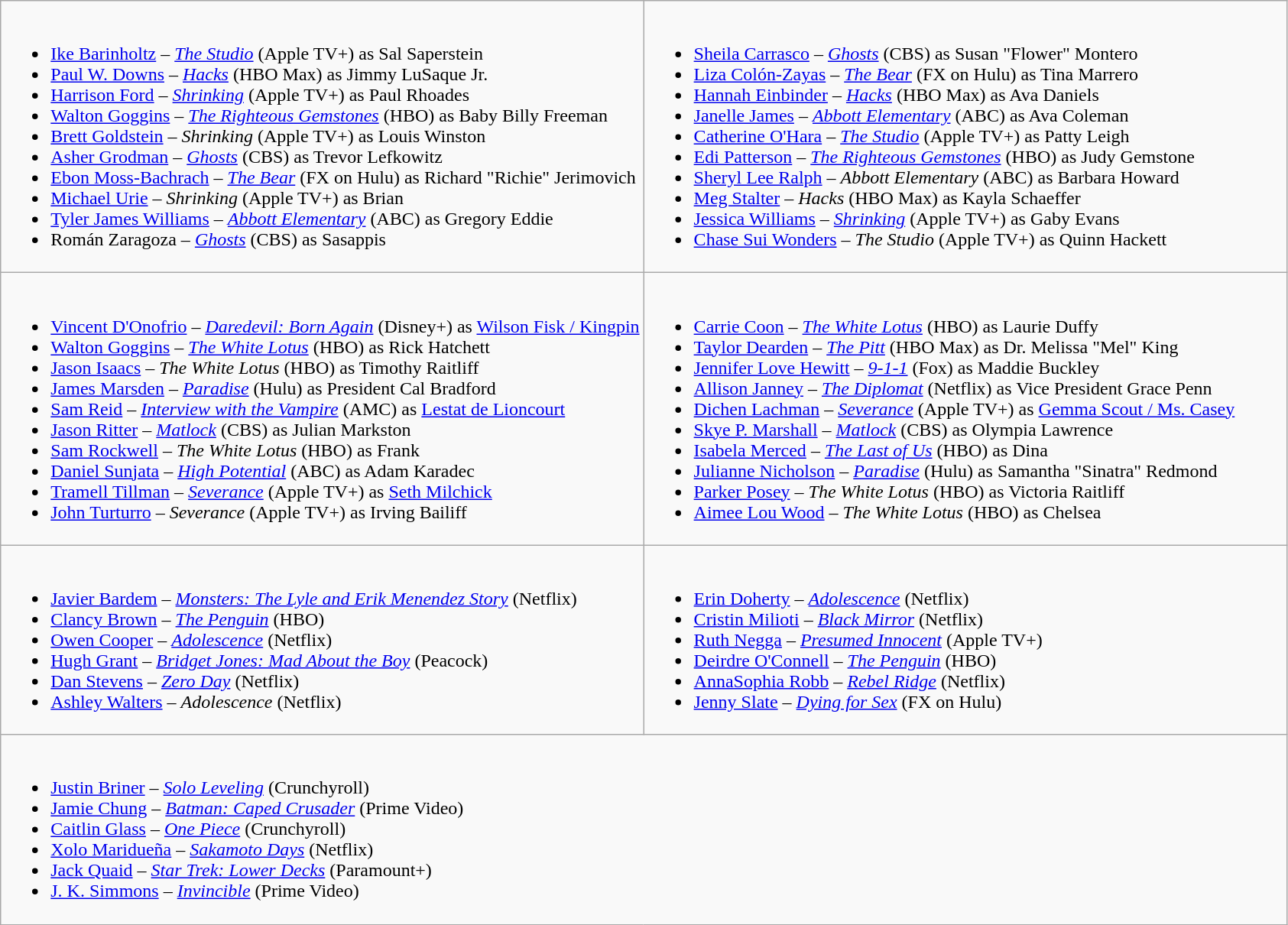<table class="wikitable">
<tr>
<td valign="top" width="50%"><br><ul><li><a href='#'>Ike Barinholtz</a> – <em><a href='#'>The Studio</a></em> (Apple TV+) as Sal Saperstein</li><li><a href='#'>Paul W. Downs</a> – <em><a href='#'>Hacks</a></em> (HBO Max) as Jimmy LuSaque Jr.</li><li><a href='#'>Harrison Ford</a> – <em><a href='#'>Shrinking</a></em> (Apple TV+) as Paul Rhoades</li><li><a href='#'>Walton Goggins</a> – <em><a href='#'>The Righteous Gemstones</a></em> (HBO) as Baby Billy Freeman</li><li><a href='#'>Brett Goldstein</a> – <em>Shrinking</em> (Apple TV+) as Louis Winston</li><li><a href='#'>Asher Grodman</a> – <em><a href='#'>Ghosts</a></em> (CBS) as Trevor Lefkowitz</li><li><a href='#'>Ebon Moss-Bachrach</a> – <em><a href='#'>The Bear</a></em> (FX on Hulu) as Richard "Richie" Jerimovich</li><li><a href='#'>Michael Urie</a> – <em>Shrinking</em> (Apple TV+) as Brian</li><li><a href='#'>Tyler James Williams</a> – <em><a href='#'>Abbott Elementary</a></em> (ABC) as Gregory Eddie</li><li>Román Zaragoza – <em><a href='#'>Ghosts</a></em> (CBS) as Sasappis</li></ul></td>
<td valign="top" width="50%"><br><ul><li><a href='#'>Sheila Carrasco</a> – <em><a href='#'>Ghosts</a></em> (CBS) as Susan "Flower" Montero</li><li><a href='#'>Liza Colón-Zayas</a> – <em><a href='#'>The Bear</a></em> (FX on Hulu) as Tina Marrero</li><li><a href='#'>Hannah Einbinder</a> – <em><a href='#'>Hacks</a></em> (HBO Max) as Ava Daniels</li><li><a href='#'>Janelle James</a> – <em><a href='#'>Abbott Elementary</a></em> (ABC) as Ava Coleman</li><li><a href='#'>Catherine O'Hara</a> – <em><a href='#'>The Studio</a></em> (Apple TV+) as Patty Leigh</li><li><a href='#'>Edi Patterson</a> – <em><a href='#'>The Righteous Gemstones</a></em> (HBO) as Judy Gemstone</li><li><a href='#'>Sheryl Lee Ralph</a> – <em>Abbott Elementary</em> (ABC) as Barbara Howard</li><li><a href='#'>Meg Stalter</a> – <em>Hacks</em> (HBO Max) as Kayla Schaeffer</li><li><a href='#'>Jessica Williams</a> – <em><a href='#'>Shrinking</a></em> (Apple TV+) as Gaby Evans</li><li><a href='#'>Chase Sui Wonders</a> – <em>The Studio</em> (Apple TV+) as Quinn Hackett</li></ul></td>
</tr>
<tr>
<td valign="top" width="50%"><br><ul><li><a href='#'>Vincent D'Onofrio</a> – <em><a href='#'>Daredevil: Born Again</a></em> (Disney+) as <a href='#'>Wilson Fisk / Kingpin</a></li><li><a href='#'>Walton Goggins</a> – <em><a href='#'>The White Lotus</a></em> (HBO) as Rick Hatchett</li><li><a href='#'>Jason Isaacs</a> – <em>The White Lotus</em> (HBO) as Timothy Raitliff</li><li><a href='#'>James Marsden</a> – <em><a href='#'>Paradise</a></em> (Hulu) as President Cal Bradford</li><li><a href='#'>Sam Reid</a> – <em><a href='#'>Interview with the Vampire</a></em> (AMC) as <a href='#'>Lestat de Lioncourt</a></li><li><a href='#'>Jason Ritter</a> – <em><a href='#'>Matlock</a></em> (CBS) as Julian Markston</li><li><a href='#'>Sam Rockwell</a> – <em>The White Lotus</em> (HBO) as Frank</li><li><a href='#'>Daniel Sunjata</a> – <em><a href='#'>High Potential</a></em> (ABC) as Adam Karadec</li><li><a href='#'>Tramell Tillman</a> – <em><a href='#'>Severance</a></em> (Apple TV+) as <a href='#'>Seth Milchick</a></li><li><a href='#'>John Turturro</a> – <em>Severance</em> (Apple TV+) as Irving Bailiff</li></ul></td>
<td valign="top" width="50%"><br><ul><li><a href='#'>Carrie Coon</a> – <em><a href='#'>The White Lotus</a></em> (HBO) as Laurie Duffy</li><li><a href='#'>Taylor Dearden</a> – <em><a href='#'>The Pitt</a></em> (HBO Max) as Dr. Melissa "Mel" King</li><li><a href='#'>Jennifer Love Hewitt</a> – <em><a href='#'>9-1-1</a></em> (Fox) as Maddie Buckley</li><li><a href='#'>Allison Janney</a> – <em><a href='#'>The Diplomat</a></em> (Netflix) as Vice President Grace Penn</li><li><a href='#'>Dichen Lachman</a> – <em><a href='#'>Severance</a></em> (Apple TV+) as <a href='#'>Gemma Scout / Ms. Casey</a></li><li><a href='#'>Skye P. Marshall</a> – <em><a href='#'>Matlock</a></em> (CBS) as Olympia Lawrence</li><li><a href='#'>Isabela Merced</a> – <em><a href='#'>The Last of Us</a></em> (HBO) as Dina</li><li><a href='#'>Julianne Nicholson</a> – <em><a href='#'>Paradise</a></em> (Hulu) as Samantha "Sinatra" Redmond</li><li><a href='#'>Parker Posey</a> – <em>The White Lotus</em> (HBO) as Victoria Raitliff</li><li><a href='#'>Aimee Lou Wood</a> – <em>The White Lotus</em> (HBO) as Chelsea</li></ul></td>
</tr>
<tr>
<td valign="top" width="50%"><br><ul><li><a href='#'>Javier Bardem</a> – <em><a href='#'>Monsters: The Lyle and Erik Menendez Story</a></em> (Netflix)</li><li><a href='#'>Clancy Brown</a> – <em><a href='#'>The Penguin</a></em> (HBO)</li><li><a href='#'>Owen Cooper</a> – <em><a href='#'>Adolescence</a></em> (Netflix)</li><li><a href='#'>Hugh Grant</a> – <em><a href='#'>Bridget Jones: Mad About the Boy</a></em> (Peacock)</li><li><a href='#'>Dan Stevens</a> – <em><a href='#'>Zero Day</a></em> (Netflix)</li><li><a href='#'>Ashley Walters</a> – <em>Adolescence</em> (Netflix)</li></ul></td>
<td valign="top" width="50%"><br><ul><li><a href='#'>Erin Doherty</a> – <em><a href='#'>Adolescence</a></em> (Netflix)</li><li><a href='#'>Cristin Milioti</a> – <em><a href='#'>Black Mirror</a></em> (Netflix)</li><li><a href='#'>Ruth Negga</a> – <em><a href='#'>Presumed Innocent</a></em> (Apple TV+)</li><li><a href='#'>Deirdre O'Connell</a> – <em><a href='#'>The Penguin</a></em> (HBO)</li><li><a href='#'>AnnaSophia Robb</a> – <em><a href='#'>Rebel Ridge</a></em> (Netflix)</li><li><a href='#'>Jenny Slate</a> – <em><a href='#'>Dying for Sex</a></em> (FX on Hulu)</li></ul></td>
</tr>
<tr>
<td valign="top" width="50%" colspan="2"><br><ul><li><a href='#'>Justin Briner</a> – <em><a href='#'>Solo Leveling</a></em> (Crunchyroll)</li><li><a href='#'>Jamie Chung</a> – <em><a href='#'>Batman: Caped Crusader</a></em> (Prime Video)</li><li><a href='#'>Caitlin Glass</a> – <em><a href='#'>One Piece</a></em> (Crunchyroll)</li><li><a href='#'>Xolo Maridueña</a> – <em><a href='#'>Sakamoto Days</a></em> (Netflix)</li><li><a href='#'>Jack Quaid</a> – <em><a href='#'>Star Trek: Lower Decks</a></em> (Paramount+)</li><li><a href='#'>J. K. Simmons</a> – <em><a href='#'>Invincible</a></em> (Prime Video)</li></ul></td>
</tr>
</table>
